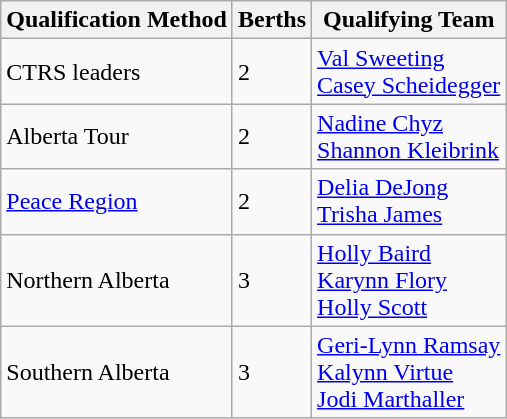<table class="wikitable" border="1">
<tr>
<th>Qualification Method</th>
<th>Berths</th>
<th>Qualifying Team</th>
</tr>
<tr>
<td>CTRS leaders</td>
<td>2</td>
<td><a href='#'>Val Sweeting</a> <br> <a href='#'>Casey Scheidegger</a></td>
</tr>
<tr>
<td>Alberta Tour</td>
<td>2</td>
<td><a href='#'>Nadine Chyz</a> <br> <a href='#'>Shannon Kleibrink</a></td>
</tr>
<tr>
<td><a href='#'>Peace Region</a></td>
<td>2</td>
<td><a href='#'>Delia DeJong</a> <br> <a href='#'>Trisha James</a></td>
</tr>
<tr>
<td>Northern Alberta</td>
<td>3</td>
<td><a href='#'>Holly Baird</a>  <br> <a href='#'>Karynn Flory</a> <br> <a href='#'>Holly Scott</a></td>
</tr>
<tr>
<td>Southern  Alberta</td>
<td>3</td>
<td><a href='#'>Geri-Lynn Ramsay</a>  <br> <a href='#'>Kalynn Virtue</a> <br> <a href='#'>Jodi Marthaller</a></td>
</tr>
</table>
